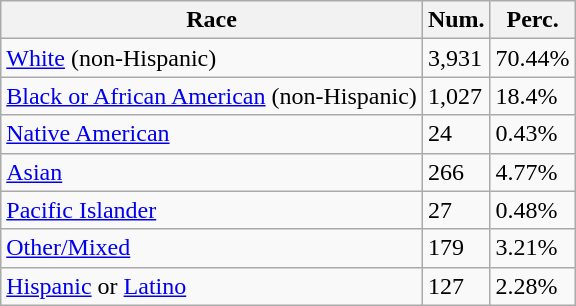<table class="wikitable">
<tr>
<th>Race</th>
<th>Num.</th>
<th>Perc.</th>
</tr>
<tr>
<td><a href='#'>White</a> (non-Hispanic)</td>
<td>3,931</td>
<td>70.44%</td>
</tr>
<tr>
<td><a href='#'>Black or African American</a> (non-Hispanic)</td>
<td>1,027</td>
<td>18.4%</td>
</tr>
<tr>
<td><a href='#'>Native American</a></td>
<td>24</td>
<td>0.43%</td>
</tr>
<tr>
<td><a href='#'>Asian</a></td>
<td>266</td>
<td>4.77%</td>
</tr>
<tr>
<td><a href='#'>Pacific Islander</a></td>
<td>27</td>
<td>0.48%</td>
</tr>
<tr>
<td><a href='#'>Other/Mixed</a></td>
<td>179</td>
<td>3.21%</td>
</tr>
<tr>
<td><a href='#'>Hispanic</a> or <a href='#'>Latino</a></td>
<td>127</td>
<td>2.28%</td>
</tr>
</table>
